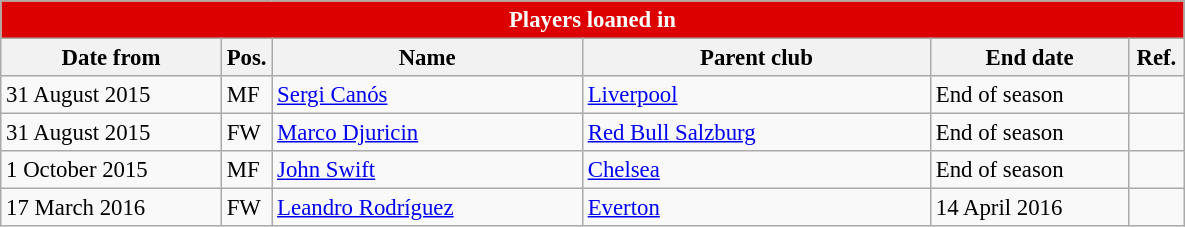<table class="wikitable" style="font-size:95%;">
<tr>
<th colspan="6" style="background:#d00; color:white; text-align:center;">Players loaned in</th>
</tr>
<tr>
<th style="width:140px;">Date from</th>
<th style="width:25px;">Pos.</th>
<th style="width:200px;">Name</th>
<th style="width:225px;">Parent club</th>
<th style="width:125px;">End date</th>
<th style="width:30px;">Ref.</th>
</tr>
<tr>
<td>31 August 2015</td>
<td>MF</td>
<td> <a href='#'>Sergi Canós</a></td>
<td> <a href='#'>Liverpool</a></td>
<td>End of season</td>
<td></td>
</tr>
<tr>
<td>31 August 2015</td>
<td>FW</td>
<td> <a href='#'>Marco Djuricin</a></td>
<td> <a href='#'>Red Bull Salzburg</a></td>
<td>End of season</td>
<td></td>
</tr>
<tr>
<td>1 October 2015</td>
<td>MF</td>
<td> <a href='#'>John Swift</a></td>
<td> <a href='#'>Chelsea</a></td>
<td>End of season</td>
<td></td>
</tr>
<tr>
<td>17 March 2016</td>
<td>FW</td>
<td> <a href='#'>Leandro Rodríguez</a></td>
<td> <a href='#'>Everton</a></td>
<td>14 April 2016</td>
<td></td>
</tr>
</table>
